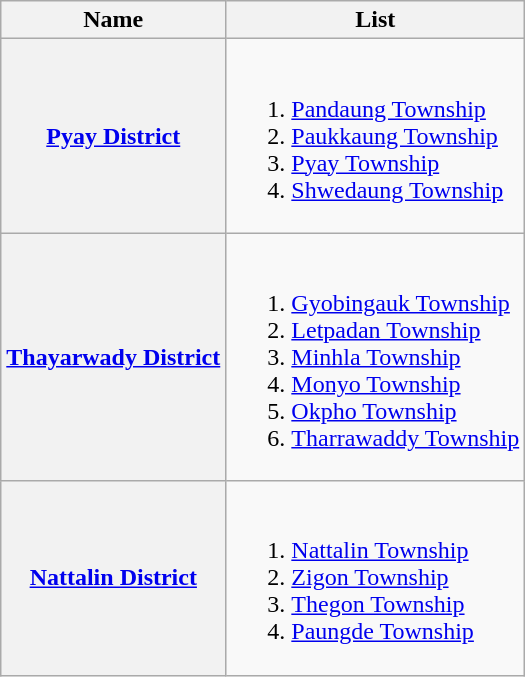<table class=wikitable>
<tr>
<th>Name</th>
<th>List</th>
</tr>
<tr>
<th><a href='#'>Pyay District</a></th>
<td><br><ol><li><a href='#'>Pandaung Township</a></li><li><a href='#'>Paukkaung Township</a></li><li><a href='#'>Pyay Township</a></li><li><a href='#'>Shwedaung Township</a></li></ol></td>
</tr>
<tr>
<th><a href='#'>Thayarwady District</a></th>
<td><br><ol><li><a href='#'>Gyobingauk Township</a></li><li><a href='#'>Letpadan Township</a></li><li><a href='#'>Minhla Township</a></li><li><a href='#'>Monyo Township</a></li><li><a href='#'>Okpho Township</a></li><li><a href='#'>Tharrawaddy Township</a></li></ol></td>
</tr>
<tr>
<th><a href='#'>Nattalin District</a></th>
<td><br><ol><li><a href='#'>Nattalin Township</a></li><li><a href='#'>Zigon Township</a></li><li><a href='#'>Thegon Township</a></li><li><a href='#'>Paungde Township</a></li></ol></td>
</tr>
</table>
